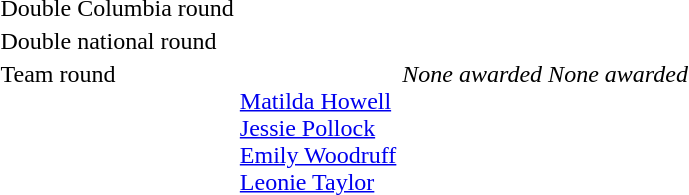<table>
<tr valign="top">
<td>Double Columbia round <br> </td>
<td></td>
<td></td>
<td></td>
</tr>
<tr valign="top">
<td>Double national round <br> </td>
<td></td>
<td></td>
<td></td>
</tr>
<tr valign="top">
<td>Team round <br> </td>
<td><br><a href='#'>Matilda Howell</a><br><a href='#'>Jessie Pollock</a><br><a href='#'>Emily Woodruff</a><br> <a href='#'>Leonie Taylor</a></td>
<td align="center"><em>None awarded</em></td>
<td align="center"><em>None awarded</em></td>
</tr>
</table>
